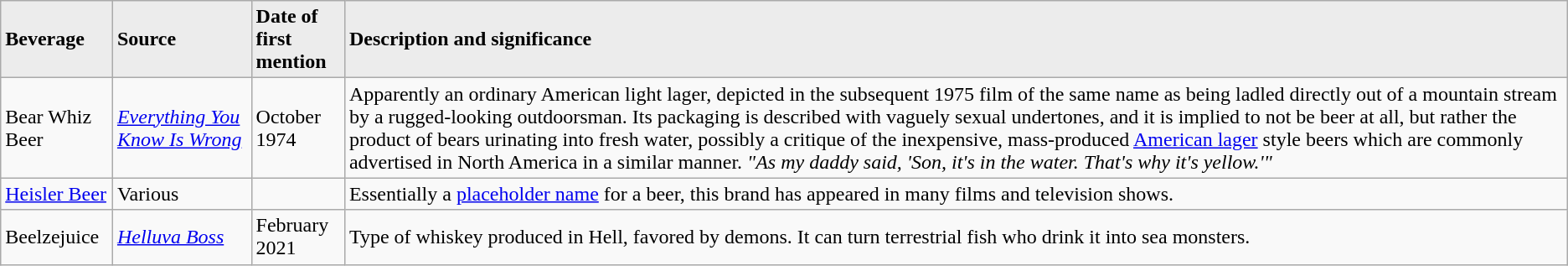<table class="wikitable">
<tr style="background:#ececec;">
<td><strong>Beverage</strong></td>
<td><strong>Source</strong></td>
<td><strong>Date of<br>first mention</strong></td>
<td><strong>Description and significance</strong></td>
</tr>
<tr>
<td>Bear Whiz Beer</td>
<td><em><a href='#'>Everything You Know Is Wrong</a></em></td>
<td>October 1974</td>
<td>Apparently an ordinary American light lager, depicted in the subsequent 1975 film of the same name as being ladled directly out of a mountain stream by a rugged-looking outdoorsman. Its packaging is described with vaguely sexual undertones, and it is implied to not be beer at all, but rather the product of bears urinating into fresh water, possibly a critique of the inexpensive, mass-produced <a href='#'>American lager</a> style beers which are commonly advertised in North America in a similar manner. <em>"As my daddy said, 'Son, it's in the water. That's why it's yellow.'"</em></td>
</tr>
<tr>
<td><a href='#'>Heisler Beer</a></td>
<td>Various</td>
<td></td>
<td>Essentially a <a href='#'>placeholder name</a> for a beer, this brand has appeared in many films and television shows.</td>
</tr>
<tr>
<td>Beelzejuice</td>
<td><em><a href='#'>Helluva Boss</a></em></td>
<td>February 2021</td>
<td>Type of whiskey produced in Hell, favored by demons. It can turn terrestrial fish who drink it into sea monsters.</td>
</tr>
</table>
